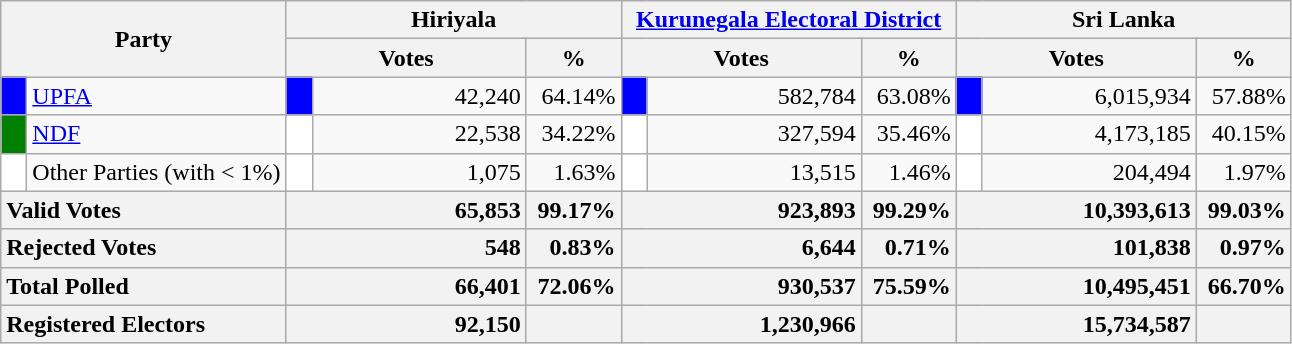<table class="wikitable">
<tr>
<th colspan="2" width="144px"rowspan="2">Party</th>
<th colspan="3" width="216px">Hiriyala</th>
<th colspan="3" width="216px"><a href='#'>Kurunegala Electoral District</a></th>
<th colspan="3" width="216px">Sri Lanka</th>
</tr>
<tr>
<th colspan="2" width="144px">Votes</th>
<th>%</th>
<th colspan="2" width="144px">Votes</th>
<th>%</th>
<th colspan="2" width="144px">Votes</th>
<th>%</th>
</tr>
<tr>
<td style="background-color:blue;" width="10px"></td>
<td style="text-align:left;"><a href='#'>UPFA</a></td>
<td style="background-color:blue;" width="10px"></td>
<td style="text-align:right;">42,240</td>
<td style="text-align:right;">64.14%</td>
<td style="background-color:blue;" width="10px"></td>
<td style="text-align:right;">582,784</td>
<td style="text-align:right;">63.08%</td>
<td style="background-color:blue;" width="10px"></td>
<td style="text-align:right;">6,015,934</td>
<td style="text-align:right;">57.88%</td>
</tr>
<tr>
<td style="background-color:green;" width="10px"></td>
<td style="text-align:left;"><a href='#'>NDF</a></td>
<td style="background-color:white;" width="10px"></td>
<td style="text-align:right;">22,538</td>
<td style="text-align:right;">34.22%</td>
<td style="background-color:white;" width="10px"></td>
<td style="text-align:right;">327,594</td>
<td style="text-align:right;">35.46%</td>
<td style="background-color:white;" width="10px"></td>
<td style="text-align:right;">4,173,185</td>
<td style="text-align:right;">40.15%</td>
</tr>
<tr>
<td style="background-color:white;" width="10px"></td>
<td style="text-align:left;">Other Parties (with < 1%)</td>
<td style="background-color:white;" width="10px"></td>
<td style="text-align:right;">1,075</td>
<td style="text-align:right;">1.63%</td>
<td style="background-color:white;" width="10px"></td>
<td style="text-align:right;">13,515</td>
<td style="text-align:right;">1.46%</td>
<td style="background-color:white;" width="10px"></td>
<td style="text-align:right;">204,494</td>
<td style="text-align:right;">1.97%</td>
</tr>
<tr>
<th colspan="2" width="144px"style="text-align:left;">Valid Votes</th>
<th style="text-align:right;"colspan="2" width="144px">65,853</th>
<th style="text-align:right;">99.17%</th>
<th style="text-align:right;"colspan="2" width="144px">923,893</th>
<th style="text-align:right;">99.29%</th>
<th style="text-align:right;"colspan="2" width="144px">10,393,613</th>
<th style="text-align:right;">99.03%</th>
</tr>
<tr>
<th colspan="2" width="144px"style="text-align:left;">Rejected Votes</th>
<th style="text-align:right;"colspan="2" width="144px">548</th>
<th style="text-align:right;">0.83%</th>
<th style="text-align:right;"colspan="2" width="144px">6,644</th>
<th style="text-align:right;">0.71%</th>
<th style="text-align:right;"colspan="2" width="144px">101,838</th>
<th style="text-align:right;">0.97%</th>
</tr>
<tr>
<th colspan="2" width="144px"style="text-align:left;">Total Polled</th>
<th style="text-align:right;"colspan="2" width="144px">66,401</th>
<th style="text-align:right;">72.06%</th>
<th style="text-align:right;"colspan="2" width="144px">930,537</th>
<th style="text-align:right;">75.59%</th>
<th style="text-align:right;"colspan="2" width="144px">10,495,451</th>
<th style="text-align:right;">66.70%</th>
</tr>
<tr>
<th colspan="2" width="144px"style="text-align:left;">Registered Electors</th>
<th style="text-align:right;"colspan="2" width="144px">92,150</th>
<th></th>
<th style="text-align:right;"colspan="2" width="144px">1,230,966</th>
<th></th>
<th style="text-align:right;"colspan="2" width="144px">15,734,587</th>
<th></th>
</tr>
</table>
